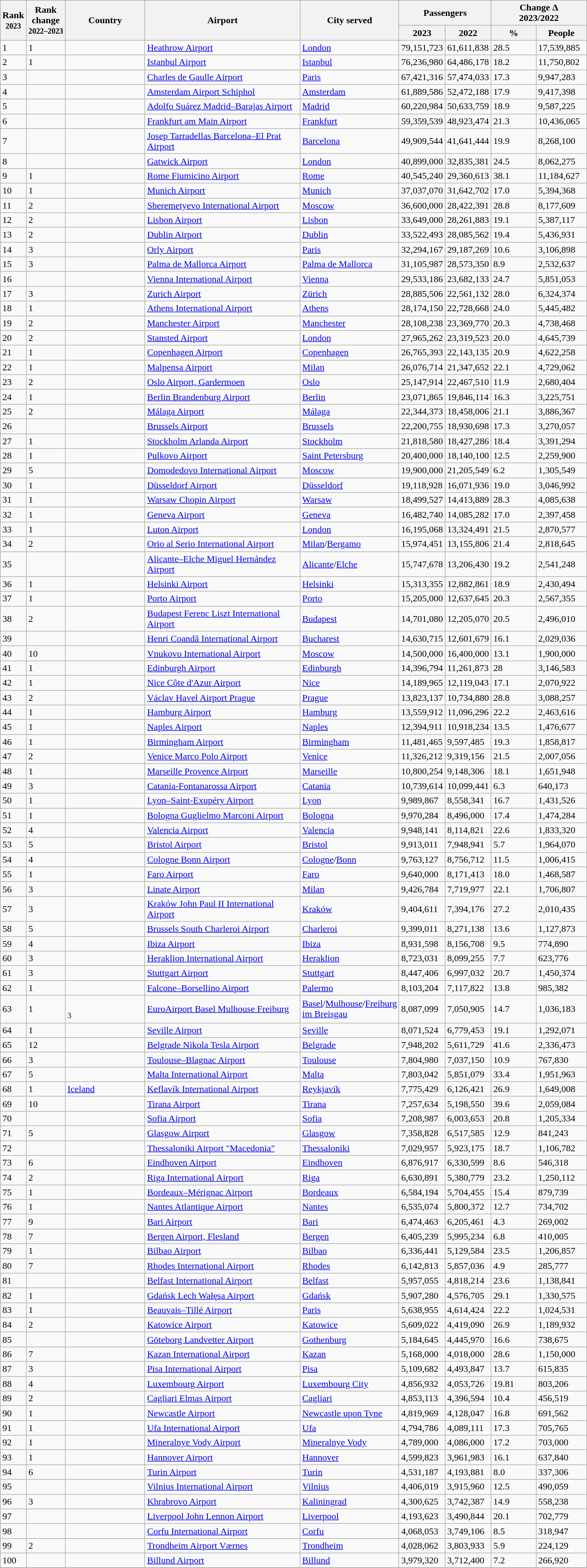<table class="wikitable sortable">
<tr>
<th rowspan=2>Rank<br><small>2023</small></th>
<th rowspan=2>Rank<br>change<br><small>2022–2023</small></th>
<th rowspan=2 style="width:130px;">Country</th>
<th rowspan=2 style="width:260px;">Airport</th>
<th rowspan=2 style="width:110px;">City served</th>
<th colspan="2">Passengers</th>
<th colspan="2">Change Δ<br>2023/2022</th>
</tr>
<tr>
<th>2023</th>
<th>2022</th>
<th style="width:70px;">%</th>
<th style="width:80px;">People</th>
</tr>
<tr>
<td>1</td>
<td> 1</td>
<td></td>
<td><a href='#'>Heathrow Airport</a></td>
<td><a href='#'>London</a></td>
<td>79,151,723</td>
<td>61,611,838</td>
<td> 28.5</td>
<td> 17,539,885</td>
</tr>
<tr>
<td>2</td>
<td> 1</td>
<td></td>
<td><a href='#'>Istanbul Airport</a></td>
<td><a href='#'>Istanbul</a></td>
<td>76,236,980</td>
<td>64,486,178</td>
<td> 18.2</td>
<td> 11,750,802</td>
</tr>
<tr>
<td>3</td>
<td></td>
<td></td>
<td><a href='#'>Charles de Gaulle Airport</a></td>
<td><a href='#'>Paris</a></td>
<td>67,421,316</td>
<td>57,474,033</td>
<td> 17.3</td>
<td> 9,947,283</td>
</tr>
<tr>
<td>4</td>
<td></td>
<td></td>
<td><a href='#'>Amsterdam Airport Schiphol</a></td>
<td><a href='#'>Amsterdam</a></td>
<td>61,889,586</td>
<td>52,472,188</td>
<td> 17.9</td>
<td> 9,417,398</td>
</tr>
<tr>
<td>5</td>
<td></td>
<td></td>
<td><a href='#'>Adolfo Suárez Madrid–Barajas Airport</a></td>
<td><a href='#'>Madrid</a></td>
<td>60,220,984</td>
<td>50,633,759</td>
<td> 18.9</td>
<td> 9,587,225</td>
</tr>
<tr>
<td>6</td>
<td></td>
<td></td>
<td><a href='#'>Frankfurt am Main Airport</a></td>
<td><a href='#'>Frankfurt</a></td>
<td>59,359,539</td>
<td>48,923,474</td>
<td> 21.3</td>
<td> 10,436,065</td>
</tr>
<tr>
<td>7</td>
<td></td>
<td></td>
<td><a href='#'>Josep Tarradellas Barcelona–El Prat Airport</a></td>
<td><a href='#'>Barcelona</a></td>
<td>49,909,544</td>
<td>41,641,444</td>
<td> 19.9</td>
<td> 8,268,100</td>
</tr>
<tr>
<td>8</td>
<td></td>
<td></td>
<td><a href='#'>Gatwick Airport</a></td>
<td><a href='#'>London</a></td>
<td>40,899,000</td>
<td>32,835,381</td>
<td> 24.5</td>
<td> 8,062,275</td>
</tr>
<tr>
<td>9</td>
<td> 1</td>
<td></td>
<td><a href='#'>Rome Fiumicino Airport</a></td>
<td><a href='#'>Rome</a></td>
<td>40,545,240</td>
<td>29,360,613</td>
<td> 38.1</td>
<td> 11,184,627</td>
</tr>
<tr>
<td>10</td>
<td> 1</td>
<td></td>
<td><a href='#'>Munich Airport</a></td>
<td><a href='#'>Munich</a></td>
<td>37,037,070</td>
<td>31,642,702</td>
<td> 17.0</td>
<td> 5,394,368</td>
</tr>
<tr>
<td>11</td>
<td> 2</td>
<td></td>
<td><a href='#'>Sheremetyevo International Airport</a></td>
<td><a href='#'>Moscow</a></td>
<td>36,600,000</td>
<td>28,422,391</td>
<td> 28.8</td>
<td> 8,177,609</td>
</tr>
<tr>
<td>12</td>
<td> 2</td>
<td></td>
<td><a href='#'>Lisbon Airport</a></td>
<td><a href='#'>Lisbon</a></td>
<td>33,649,000</td>
<td>28,261,883</td>
<td> 19.1</td>
<td> 5,387,117</td>
</tr>
<tr>
<td>13</td>
<td> 2</td>
<td></td>
<td><a href='#'>Dublin Airport</a></td>
<td><a href='#'>Dublin</a></td>
<td>33,522,493</td>
<td>28,085,562</td>
<td> 19.4</td>
<td> 5,436,931</td>
</tr>
<tr>
<td>14</td>
<td> 3</td>
<td></td>
<td><a href='#'>Orly Airport</a></td>
<td><a href='#'>Paris</a></td>
<td>32,294,167</td>
<td>29,187,269</td>
<td> 10.6</td>
<td> 3,106,898</td>
</tr>
<tr>
<td>15</td>
<td> 3</td>
<td></td>
<td><a href='#'>Palma de Mallorca Airport</a></td>
<td><a href='#'>Palma de Mallorca</a></td>
<td>31,105,987</td>
<td>28,573,350</td>
<td>  8.9</td>
<td> 2,532,637</td>
</tr>
<tr>
<td>16</td>
<td></td>
<td></td>
<td><a href='#'>Vienna International Airport</a></td>
<td><a href='#'>Vienna</a></td>
<td>29,533,186</td>
<td>23,682,133</td>
<td> 24.7</td>
<td> 5,851,053</td>
</tr>
<tr>
<td>17</td>
<td> 3</td>
<td></td>
<td><a href='#'>Zurich Airport</a></td>
<td><a href='#'>Zürich</a></td>
<td>28,885,506</td>
<td>22,561,132</td>
<td> 28.0</td>
<td> 6,324,374</td>
</tr>
<tr>
<td>18</td>
<td> 1</td>
<td></td>
<td><a href='#'>Athens International Airport</a></td>
<td><a href='#'>Athens</a></td>
<td>28,174,150</td>
<td>22,728,668</td>
<td> 24.0</td>
<td> 5,445,482</td>
</tr>
<tr>
<td>19</td>
<td> 2</td>
<td></td>
<td><a href='#'>Manchester Airport</a></td>
<td><a href='#'>Manchester</a></td>
<td>28,108,238</td>
<td>23,369,770</td>
<td> 20.3</td>
<td> 4,738,468</td>
</tr>
<tr>
<td>20</td>
<td> 2</td>
<td></td>
<td><a href='#'>Stansted Airport</a></td>
<td><a href='#'>London</a></td>
<td>27,965,262</td>
<td>23,319,523</td>
<td> 20.0</td>
<td> 4,645,739</td>
</tr>
<tr>
<td>21</td>
<td> 1</td>
<td></td>
<td><a href='#'>Copenhagen Airport</a></td>
<td><a href='#'>Copenhagen</a></td>
<td>26,765,393</td>
<td>22,143,135</td>
<td> 20.9</td>
<td> 4,622,258</td>
</tr>
<tr>
<td>22</td>
<td> 1</td>
<td></td>
<td><a href='#'>Malpensa Airport</a></td>
<td><a href='#'>Milan</a></td>
<td>26,076,714</td>
<td>21,347,652</td>
<td> 22.1</td>
<td> 4,729,062</td>
</tr>
<tr>
<td>23</td>
<td> 2</td>
<td></td>
<td><a href='#'>Oslo Airport, Gardermoen</a></td>
<td><a href='#'>Oslo</a></td>
<td>25,147,914</td>
<td>22,467,510</td>
<td> 11.9</td>
<td> 2,680,404</td>
</tr>
<tr>
<td>24</td>
<td> 1</td>
<td></td>
<td><a href='#'>Berlin Brandenburg Airport</a></td>
<td><a href='#'>Berlin</a></td>
<td>23,071,865</td>
<td>19,846,114</td>
<td> 16.3</td>
<td> 3,225,751</td>
</tr>
<tr>
<td>25</td>
<td> 2</td>
<td></td>
<td><a href='#'>Málaga Airport</a></td>
<td><a href='#'>Málaga</a></td>
<td>22,344,373</td>
<td>18,458,006</td>
<td> 21.1</td>
<td> 3,886,367</td>
</tr>
<tr>
<td>26</td>
<td></td>
<td></td>
<td><a href='#'>Brussels Airport</a></td>
<td><a href='#'>Brussels</a></td>
<td>22,200,755</td>
<td>18,930,698</td>
<td> 17.3</td>
<td> 3,270,057</td>
</tr>
<tr>
<td>27</td>
<td> 1</td>
<td></td>
<td><a href='#'>Stockholm Arlanda Airport</a></td>
<td><a href='#'>Stockholm</a></td>
<td>21,818,580</td>
<td>18,427,286</td>
<td> 18.4</td>
<td> 3,391,294</td>
</tr>
<tr>
<td>28</td>
<td> 1</td>
<td></td>
<td><a href='#'>Pulkovo Airport</a></td>
<td><a href='#'>Saint Petersburg</a></td>
<td>20,400,000</td>
<td>18,140,100</td>
<td> 12.5</td>
<td> 2,259,900</td>
</tr>
<tr>
<td>29</td>
<td> 5</td>
<td></td>
<td><a href='#'>Domodedovo International Airport</a></td>
<td><a href='#'>Moscow</a></td>
<td>19,900,000</td>
<td>21,205,549</td>
<td> 6.2</td>
<td> 1,305,549</td>
</tr>
<tr>
<td>30</td>
<td> 1</td>
<td></td>
<td><a href='#'>Düsseldorf Airport</a></td>
<td><a href='#'>Düsseldorf</a></td>
<td>19,118,928</td>
<td>16,071,936</td>
<td> 19.0</td>
<td> 3,046,992</td>
</tr>
<tr>
<td>31</td>
<td> 1</td>
<td></td>
<td><a href='#'>Warsaw Chopin Airport</a></td>
<td><a href='#'>Warsaw</a></td>
<td>18,499,527</td>
<td>14,413,889</td>
<td> 28.3</td>
<td> 4,085,638</td>
</tr>
<tr>
<td>32</td>
<td> 1</td>
<td></td>
<td><a href='#'>Geneva Airport</a></td>
<td><a href='#'>Geneva</a></td>
<td>16,482,740</td>
<td>14,085,282</td>
<td> 17.0</td>
<td> 2,397,458</td>
</tr>
<tr>
<td>33</td>
<td> 1</td>
<td></td>
<td><a href='#'>Luton Airport</a></td>
<td><a href='#'>London</a></td>
<td>16,195,068</td>
<td>13,324,491</td>
<td> 21.5</td>
<td> 2,870,577</td>
</tr>
<tr>
<td>34</td>
<td> 2</td>
<td></td>
<td><a href='#'>Orio al Serio International Airport</a></td>
<td><a href='#'>Milan</a>/<a href='#'>Bergamo</a></td>
<td>15,974,451</td>
<td>13,155,806</td>
<td> 21.4</td>
<td> 2,818,645</td>
</tr>
<tr>
<td>35</td>
<td></td>
<td></td>
<td><a href='#'>Alicante–Elche Miguel Hernández Airport</a></td>
<td><a href='#'>Alicante</a>/<a href='#'>Elche</a></td>
<td>15,747,678</td>
<td>13,206,430</td>
<td> 19.2</td>
<td> 2,541,248</td>
</tr>
<tr>
<td>36</td>
<td> 1</td>
<td></td>
<td><a href='#'>Helsinki Airport</a></td>
<td><a href='#'>Helsinki</a></td>
<td>15,313,355</td>
<td>12,882,861</td>
<td> 18.9</td>
<td> 2,430,494</td>
</tr>
<tr>
<td>37</td>
<td> 1</td>
<td></td>
<td><a href='#'>Porto Airport</a></td>
<td><a href='#'>Porto</a></td>
<td>15,205,000</td>
<td>12,637,645</td>
<td> 20.3</td>
<td> 2,567,355</td>
</tr>
<tr>
<td>38</td>
<td> 2</td>
<td></td>
<td><a href='#'>Budapest Ferenc Liszt International Airport</a></td>
<td><a href='#'>Budapest</a></td>
<td>14,701,080</td>
<td>12,205,070</td>
<td> 20.5</td>
<td> 2,496,010</td>
</tr>
<tr>
<td>39</td>
<td></td>
<td></td>
<td><a href='#'>Henri Coandă International Airport</a></td>
<td><a href='#'>Bucharest</a></td>
<td>14,630,715</td>
<td>12,601,679</td>
<td> 16.1</td>
<td> 2,029,036</td>
</tr>
<tr>
<td>40</td>
<td> 10</td>
<td></td>
<td><a href='#'>Vnukovo International Airport</a></td>
<td><a href='#'>Moscow</a></td>
<td>14,500,000</td>
<td>16,400,000</td>
<td> 13.1</td>
<td> 1,900,000</td>
</tr>
<tr>
<td>41</td>
<td> 1</td>
<td></td>
<td><a href='#'>Edinburgh Airport</a></td>
<td><a href='#'>Edinburgh</a></td>
<td>14,396,794</td>
<td>11,261,873</td>
<td> 28</td>
<td> 3,146,583</td>
</tr>
<tr>
<td>42</td>
<td> 1</td>
<td></td>
<td><a href='#'>Nice Côte d'Azur Airport</a></td>
<td><a href='#'>Nice</a></td>
<td>14,189,965</td>
<td>12,119,043</td>
<td> 17.1</td>
<td> 2,070,922</td>
</tr>
<tr>
<td>43</td>
<td> 2</td>
<td></td>
<td><a href='#'>Václav Havel Airport Prague</a></td>
<td><a href='#'>Prague</a></td>
<td>13,823,137</td>
<td>10,734,880</td>
<td> 28.8</td>
<td> 3,088,257</td>
</tr>
<tr>
<td>44</td>
<td> 1</td>
<td></td>
<td><a href='#'>Hamburg Airport</a></td>
<td><a href='#'>Hamburg</a></td>
<td>13,559,912</td>
<td>11,096,296</td>
<td> 22.2</td>
<td> 2,463,616</td>
</tr>
<tr>
<td>45</td>
<td> 1</td>
<td></td>
<td><a href='#'>Naples Airport</a></td>
<td><a href='#'>Naples</a></td>
<td>12,394,911</td>
<td>10,918,234</td>
<td> 13.5</td>
<td> 1,476,677</td>
</tr>
<tr>
<td>46</td>
<td> 1</td>
<td></td>
<td><a href='#'>Birmingham Airport</a></td>
<td><a href='#'>Birmingham</a></td>
<td>11,481,465</td>
<td>9,597,485</td>
<td> 19.3</td>
<td> 1,858,817</td>
</tr>
<tr>
<td>47</td>
<td> 2</td>
<td></td>
<td><a href='#'>Venice Marco Polo Airport</a></td>
<td><a href='#'>Venice</a></td>
<td>11,326,212</td>
<td>9,319,156</td>
<td> 21.5</td>
<td> 2,007,056</td>
</tr>
<tr>
<td>48</td>
<td> 1</td>
<td></td>
<td><a href='#'>Marseille Provence Airport</a></td>
<td><a href='#'>Marseille</a></td>
<td>10,800,254</td>
<td>9,148,306</td>
<td> 18.1</td>
<td> 1,651,948</td>
</tr>
<tr>
<td>49</td>
<td> 3</td>
<td></td>
<td><a href='#'>Catania-Fontanarossa Airport</a></td>
<td><a href='#'>Catania</a></td>
<td>10,739,614</td>
<td>10,099,441</td>
<td> 6.3</td>
<td> 640,173</td>
</tr>
<tr>
<td>50</td>
<td> 1</td>
<td></td>
<td><a href='#'>Lyon–Saint-Exupéry Airport</a></td>
<td><a href='#'>Lyon</a></td>
<td>9,989,867</td>
<td>8,558,341</td>
<td> 16.7</td>
<td> 1,431,526</td>
</tr>
<tr>
<td>51</td>
<td> 1</td>
<td></td>
<td><a href='#'>Bologna Guglielmo Marconi Airport</a></td>
<td><a href='#'>Bologna</a></td>
<td>9,970,284</td>
<td>8,496,000</td>
<td> 17.4</td>
<td> 1,474,284</td>
</tr>
<tr>
<td>52</td>
<td> 4</td>
<td></td>
<td><a href='#'>Valencia Airport</a></td>
<td><a href='#'>Valencia</a></td>
<td>9,948,141</td>
<td>8,114,821</td>
<td> 22.6</td>
<td> 1,833,320</td>
</tr>
<tr>
<td>53</td>
<td> 5</td>
<td></td>
<td><a href='#'>Bristol Airport</a></td>
<td><a href='#'>Bristol</a></td>
<td>9,913,011</td>
<td>7,948,941</td>
<td> 5.7</td>
<td> 1,964,070</td>
</tr>
<tr>
<td>54</td>
<td> 4</td>
<td></td>
<td><a href='#'>Cologne Bonn Airport</a></td>
<td><a href='#'>Cologne</a>/<a href='#'>Bonn</a></td>
<td>9,763,127</td>
<td>8,756,712</td>
<td> 11.5</td>
<td> 1,006,415</td>
</tr>
<tr>
<td>55</td>
<td> 1</td>
<td></td>
<td><a href='#'>Faro Airport</a></td>
<td><a href='#'>Faro</a></td>
<td>9,640,000</td>
<td>8,171,413</td>
<td> 18.0</td>
<td> 1,468,587</td>
</tr>
<tr>
<td>56</td>
<td> 3</td>
<td></td>
<td><a href='#'>Linate Airport</a></td>
<td><a href='#'>Milan</a></td>
<td>9,426,784</td>
<td>7,719,977</td>
<td> 22.1</td>
<td> 1,706,807</td>
</tr>
<tr>
<td>57</td>
<td> 3</td>
<td></td>
<td><a href='#'>Kraków John Paul II International Airport</a></td>
<td><a href='#'>Kraków</a></td>
<td>9,404,611</td>
<td>7,394,176</td>
<td> 27.2</td>
<td> 2,010,435</td>
</tr>
<tr>
<td>58</td>
<td> 5</td>
<td></td>
<td><a href='#'>Brussels South Charleroi Airport</a></td>
<td><a href='#'>Charleroi</a></td>
<td>9,399,011</td>
<td>8,271,138</td>
<td> 13.6</td>
<td> 1,127,873</td>
</tr>
<tr>
<td>59</td>
<td> 4</td>
<td></td>
<td><a href='#'>Ibiza Airport</a></td>
<td><a href='#'>Ibiza</a></td>
<td>8,931,598</td>
<td>8,156,708</td>
<td> 9.5</td>
<td> 774,890</td>
</tr>
<tr>
<td>60</td>
<td> 3</td>
<td></td>
<td><a href='#'>Heraklion International Airport</a></td>
<td><a href='#'>Heraklion</a></td>
<td>8,723,031</td>
<td>8,099,255</td>
<td> 7.7</td>
<td> 623,776</td>
</tr>
<tr>
<td>61</td>
<td> 3</td>
<td></td>
<td><a href='#'>Stuttgart Airport</a></td>
<td><a href='#'>Stuttgart</a></td>
<td>8,447,406</td>
<td>6,997,032</td>
<td> 20.7</td>
<td> 1,450,374</td>
</tr>
<tr>
<td>62</td>
<td> 1</td>
<td></td>
<td><a href='#'>Falcone–Borsellino Airport</a></td>
<td><a href='#'>Palermo</a></td>
<td>8,103,204</td>
<td>7,117,822</td>
<td> 13.8</td>
<td> 985,382</td>
</tr>
<tr>
<td>63</td>
<td> 1</td>
<td><br><sub>3</sub></td>
<td><a href='#'>EuroAirport Basel Mulhouse Freiburg</a></td>
<td><a href='#'>Basel</a>/<a href='#'>Mulhouse</a>/<a href='#'>Freiburg im Breisgau</a></td>
<td>8,087,099</td>
<td>7,050,905</td>
<td> 14.7</td>
<td> 1,036,183</td>
</tr>
<tr>
<td>64</td>
<td> 1</td>
<td></td>
<td><a href='#'>Seville Airport</a></td>
<td><a href='#'>Seville</a></td>
<td>8,071,524</td>
<td>6,779,453</td>
<td> 19.1</td>
<td> 1,292,071</td>
</tr>
<tr>
<td>65</td>
<td> 12</td>
<td></td>
<td><a href='#'>Belgrade Nikola Tesla Airport</a></td>
<td><a href='#'>Belgrade</a></td>
<td>7,948,202</td>
<td>5,611,729</td>
<td> 41.6</td>
<td> 2,336,473</td>
</tr>
<tr>
<td>66</td>
<td> 3</td>
<td></td>
<td><a href='#'>Toulouse–Blagnac Airport</a></td>
<td><a href='#'>Toulouse</a></td>
<td>7,804,980</td>
<td>7,037,150</td>
<td> 10.9</td>
<td> 767,830</td>
</tr>
<tr>
<td>67</td>
<td> 5</td>
<td></td>
<td><a href='#'>Malta International Airport</a></td>
<td><a href='#'>Malta</a></td>
<td>7,803,042</td>
<td>5,851,079</td>
<td> 33.4</td>
<td> 1,951,963</td>
</tr>
<tr>
<td>68</td>
<td> 1</td>
<td> <a href='#'>Iceland</a></td>
<td><a href='#'>Keflavík International Airport</a></td>
<td><a href='#'>Reykjavík</a></td>
<td>7,775,429</td>
<td>6,126,421</td>
<td> 26.9</td>
<td> 1,649,008</td>
</tr>
<tr>
<td>69</td>
<td> 10</td>
<td></td>
<td><a href='#'>Tirana Airport</a></td>
<td><a href='#'>Tirana</a></td>
<td>7,257,634</td>
<td>5,198,550</td>
<td> 39.6</td>
<td> 2,059,084</td>
</tr>
<tr>
<td>70</td>
<td></td>
<td></td>
<td><a href='#'>Sofia Airport</a></td>
<td><a href='#'>Sofia</a></td>
<td>7,208,987</td>
<td>6,003,653</td>
<td> 20.8</td>
<td> 1,205,334</td>
</tr>
<tr>
<td>71</td>
<td> 5</td>
<td></td>
<td><a href='#'>Glasgow Airport</a></td>
<td><a href='#'>Glasgow</a></td>
<td>7,358,828</td>
<td>6,517,585</td>
<td> 12.9</td>
<td> 841,243</td>
</tr>
<tr>
<td>72</td>
<td></td>
<td></td>
<td><a href='#'>Thessaloniki Airport "Macedonia"</a></td>
<td><a href='#'>Thessaloniki</a></td>
<td>7,029,957</td>
<td>5,923,175</td>
<td> 18.7</td>
<td> 1,106,782</td>
</tr>
<tr>
<td>73</td>
<td> 6</td>
<td></td>
<td><a href='#'>Eindhoven Airport</a></td>
<td><a href='#'>Eindhoven</a></td>
<td>6,876,917</td>
<td>6,330,599</td>
<td> 8.6</td>
<td> 546,318</td>
</tr>
<tr>
<td>74</td>
<td> 2</td>
<td></td>
<td><a href='#'>Riga International Airport</a></td>
<td><a href='#'>Riga</a></td>
<td>6,630,891</td>
<td>5,380,779</td>
<td> 23.2</td>
<td> 1,250,112</td>
</tr>
<tr>
<td>75</td>
<td> 1</td>
<td></td>
<td><a href='#'>Bordeaux–Mérignac Airport</a></td>
<td><a href='#'>Bordeaux</a></td>
<td>6,584,194</td>
<td>5,704,455</td>
<td> 15.4</td>
<td> 879,739</td>
</tr>
<tr>
<td>76</td>
<td> 1</td>
<td></td>
<td><a href='#'>Nantes Atlantique Airport</a></td>
<td><a href='#'>Nantes</a></td>
<td>6,535,074</td>
<td>5,800,372</td>
<td> 12.7</td>
<td> 734,702</td>
</tr>
<tr>
<td>77</td>
<td> 9</td>
<td></td>
<td><a href='#'>Bari Airport</a></td>
<td><a href='#'>Bari</a></td>
<td>6,474,463</td>
<td>6,205,461</td>
<td> 4.3</td>
<td> 269,002</td>
</tr>
<tr>
<td>78</td>
<td> 7</td>
<td></td>
<td><a href='#'>Bergen Airport, Flesland</a></td>
<td><a href='#'>Bergen</a></td>
<td>6,405,239</td>
<td>5,995,234</td>
<td> 6.8</td>
<td> 410,005</td>
</tr>
<tr>
<td>79</td>
<td> 1</td>
<td></td>
<td><a href='#'>Bilbao Airport</a></td>
<td><a href='#'>Bilbao</a></td>
<td>6,336,441</td>
<td>5,129,584</td>
<td> 23.5</td>
<td> 1,206,857</td>
</tr>
<tr>
<td>80</td>
<td> 7</td>
<td></td>
<td><a href='#'>Rhodes International Airport</a></td>
<td><a href='#'>Rhodes</a></td>
<td>6,142,813</td>
<td>5,857,036</td>
<td> 4.9</td>
<td> 285,777</td>
</tr>
<tr>
<td>81</td>
<td></td>
<td></td>
<td><a href='#'>Belfast International Airport</a></td>
<td><a href='#'>Belfast</a></td>
<td>5,957,055</td>
<td>4,818,214</td>
<td> 23.6</td>
<td> 1,138,841</td>
</tr>
<tr>
<td>82</td>
<td> 1</td>
<td></td>
<td><a href='#'>Gdańsk Lech Wałęsa Airport</a></td>
<td><a href='#'>Gdańsk</a></td>
<td>5,907,280</td>
<td>4,576,705</td>
<td> 29.1</td>
<td> 1,330,575</td>
</tr>
<tr>
<td>83</td>
<td> 1</td>
<td></td>
<td><a href='#'>Beauvais–Tillé Airport</a></td>
<td><a href='#'>Paris</a></td>
<td>5,638,955</td>
<td>4,614,424</td>
<td> 22.2</td>
<td> 1,024,531</td>
</tr>
<tr>
<td>84</td>
<td> 2</td>
<td></td>
<td><a href='#'>Katowice Airport</a></td>
<td><a href='#'>Katowice</a></td>
<td>5,609,022</td>
<td>4,419,090</td>
<td> 26.9</td>
<td> 1,189,932</td>
</tr>
<tr>
<td>85</td>
<td></td>
<td></td>
<td><a href='#'>Göteborg Landvetter Airport</a></td>
<td><a href='#'>Gothenburg</a></td>
<td>5,184,645</td>
<td>4,445,970</td>
<td> 16.6</td>
<td> 738,675</td>
</tr>
<tr>
<td>86</td>
<td> 7</td>
<td></td>
<td><a href='#'>Kazan International Airport</a></td>
<td><a href='#'>Kazan</a></td>
<td>5,168,000</td>
<td>4,018,000</td>
<td> 28.6</td>
<td> 1,150,000</td>
</tr>
<tr>
<td>87</td>
<td> 3</td>
<td></td>
<td><a href='#'>Pisa International Airport</a></td>
<td><a href='#'>Pisa</a></td>
<td>5,109,682</td>
<td>4,493,847</td>
<td> 13.7</td>
<td> 615,835</td>
</tr>
<tr>
<td>88</td>
<td> 4</td>
<td></td>
<td><a href='#'>Luxembourg Airport</a></td>
<td><a href='#'>Luxembourg City</a></td>
<td>4,856,932</td>
<td>4,053,726</td>
<td> 19.81</td>
<td> 803,206</td>
</tr>
<tr>
<td>89</td>
<td> 2</td>
<td></td>
<td><a href='#'>Cagliari Elmas Airport</a></td>
<td><a href='#'>Cagliari</a></td>
<td>4,853,113</td>
<td>4,396,594</td>
<td> 10.4</td>
<td> 456,519</td>
</tr>
<tr>
<td>90</td>
<td> 1</td>
<td></td>
<td><a href='#'>Newcastle Airport</a></td>
<td><a href='#'>Newcastle upon Tyne</a></td>
<td>4,819,969</td>
<td>4,128,047</td>
<td> 16.8</td>
<td> 691,562</td>
</tr>
<tr>
<td>91</td>
<td> 1</td>
<td></td>
<td><a href='#'>Ufa International Airport</a></td>
<td><a href='#'>Ufa</a></td>
<td>4,794,786</td>
<td>4,089,111</td>
<td> 17.3</td>
<td> 705,765</td>
</tr>
<tr>
<td>92</td>
<td> 1</td>
<td></td>
<td><a href='#'>Mineralnye Vody Airport</a></td>
<td><a href='#'>Mineralnye Vody</a></td>
<td>4,789,000</td>
<td>4,086,000</td>
<td> 17.2</td>
<td> 703,000</td>
</tr>
<tr>
<td>93</td>
<td> 1</td>
<td></td>
<td><a href='#'>Hannover Airport</a></td>
<td><a href='#'>Hannover</a></td>
<td>4,599,823</td>
<td>3,961,983</td>
<td> 16.1</td>
<td> 637,840</td>
</tr>
<tr>
<td>94</td>
<td> 6</td>
<td></td>
<td><a href='#'>Turin Airport</a></td>
<td><a href='#'>Turin</a></td>
<td>4,531,187</td>
<td>4,193,881</td>
<td> 8.0</td>
<td> 337,306</td>
</tr>
<tr>
<td>95</td>
<td></td>
<td></td>
<td><a href='#'>Vilnius International Airport</a></td>
<td><a href='#'>Vilnius</a></td>
<td>4,406,019</td>
<td>3,915,960</td>
<td> 12.5</td>
<td> 490,059</td>
</tr>
<tr>
<td>96</td>
<td> 3</td>
<td></td>
<td><a href='#'>Khrabrovo Airport</a></td>
<td><a href='#'>Kaliningrad</a></td>
<td>4,300,625</td>
<td>3,742,387</td>
<td> 14.9</td>
<td> 558,238</td>
</tr>
<tr>
<td>97</td>
<td></td>
<td></td>
<td><a href='#'>Liverpool John Lennon Airport</a></td>
<td><a href='#'>Liverpool</a></td>
<td>4,193,623</td>
<td>3,490,844</td>
<td> 20.1</td>
<td> 702,779</td>
</tr>
<tr>
<td>98</td>
<td></td>
<td></td>
<td><a href='#'>Corfu International Airport</a></td>
<td><a href='#'>Corfu</a></td>
<td>4,068,053</td>
<td>3,749,106</td>
<td> 8.5</td>
<td> 318,947</td>
</tr>
<tr>
<td>99</td>
<td> 2</td>
<td></td>
<td><a href='#'>Trondheim Airport Værnes</a></td>
<td><a href='#'>Trondheim</a></td>
<td>4,028,062</td>
<td>3,803,933</td>
<td> 5.9</td>
<td> 224,129</td>
</tr>
<tr>
<td>100</td>
<td></td>
<td></td>
<td><a href='#'>Billund Airport</a></td>
<td><a href='#'>Billund</a></td>
<td>3,979,320</td>
<td>3,712,400</td>
<td> 7.2</td>
<td> 266,920</td>
</tr>
<tr>
</tr>
</table>
